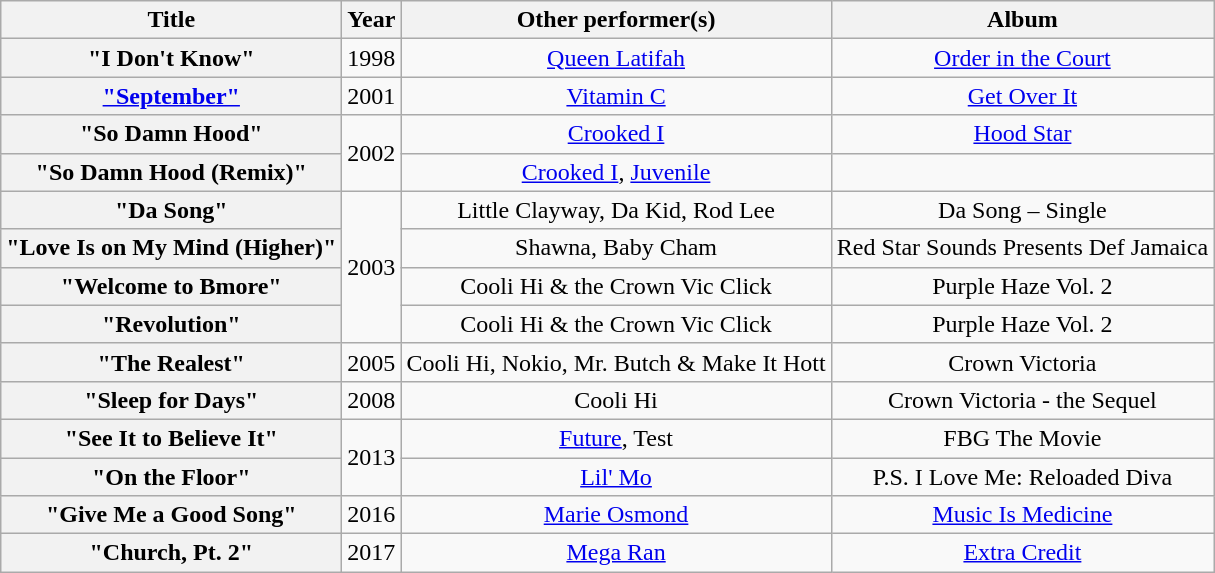<table class="wikitable plainrowheaders" style="text-align:center;">
<tr>
<th scope="col" style, ="width:20em;">Title</th>
<th scope="col">Year</th>
<th scope="col">Other performer(s)</th>
<th scope="col">Album</th>
</tr>
<tr>
<th scope="row">"I Don't Know"</th>
<td>1998</td>
<td><a href='#'>Queen Latifah</a></td>
<td><a href='#'>Order in the Court</a></td>
</tr>
<tr>
<th scope="row"><a href='#'>"September"</a></th>
<td>2001</td>
<td><a href='#'>Vitamin C</a></td>
<td><a href='#'>Get Over It</a></td>
</tr>
<tr>
<th scope="row">"So Damn Hood"</th>
<td rowspan="2">2002</td>
<td><a href='#'>Crooked I</a></td>
<td><a href='#'>Hood Star</a></td>
</tr>
<tr>
<th scope="row">"So Damn Hood (Remix)"</th>
<td><a href='#'>Crooked I</a>, <a href='#'>Juvenile</a></td>
<td></td>
</tr>
<tr>
<th scope="row">"Da Song"</th>
<td rowspan="4">2003</td>
<td>Little Clayway, Da Kid, Rod Lee</td>
<td>Da Song – Single</td>
</tr>
<tr>
<th scope="row">"Love Is on My Mind (Higher)"</th>
<td>Shawna, Baby Cham</td>
<td>Red Star Sounds Presents Def Jamaica</td>
</tr>
<tr>
<th scope="row">"Welcome to Bmore"</th>
<td>Cooli Hi & the Crown Vic Click</td>
<td>Purple Haze Vol. 2</td>
</tr>
<tr>
<th scope="row">"Revolution"</th>
<td>Cooli Hi & the Crown Vic Click</td>
<td>Purple Haze Vol. 2</td>
</tr>
<tr>
<th scope="row">"The Realest"</th>
<td>2005</td>
<td>Cooli Hi, Nokio, Mr. Butch & Make It Hott</td>
<td>Crown Victoria</td>
</tr>
<tr>
<th scope="row">"Sleep for Days"</th>
<td>2008</td>
<td>Cooli Hi</td>
<td>Crown Victoria - the Sequel</td>
</tr>
<tr>
<th scope="row">"See It to Believe It"</th>
<td rowspan="2">2013</td>
<td><a href='#'>Future</a>, Test</td>
<td>FBG The Movie</td>
</tr>
<tr>
<th scope="row">"On the Floor"</th>
<td><a href='#'>Lil' Mo</a></td>
<td>P.S. I Love Me: Reloaded Diva</td>
</tr>
<tr>
<th scope="row">"Give Me a Good Song"</th>
<td>2016</td>
<td><a href='#'>Marie Osmond</a></td>
<td><a href='#'>Music Is Medicine</a></td>
</tr>
<tr>
<th scope="row">"Church, Pt. 2"</th>
<td>2017</td>
<td><a href='#'>Mega Ran</a></td>
<td><a href='#'>Extra Credit</a></td>
</tr>
</table>
